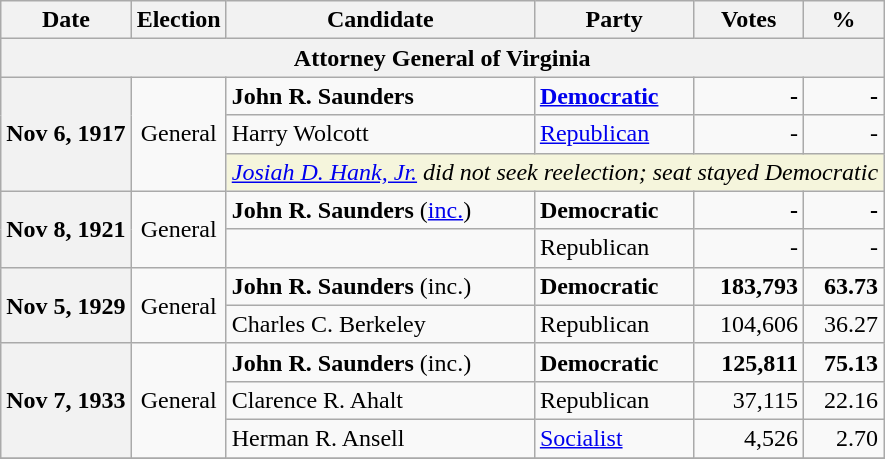<table class="wikitable">
<tr>
<th>Date</th>
<th>Election</th>
<th>Candidate</th>
<th>Party</th>
<th>Votes</th>
<th>%</th>
</tr>
<tr>
<th colspan="6">Attorney General of Virginia</th>
</tr>
<tr>
<th rowspan="3">Nov 6, 1917</th>
<td rowspan="3" align="center">General</td>
<td><strong>John R. Saunders</strong></td>
<td><strong><a href='#'>Democratic</a></strong></td>
<td align="right"><strong>-</strong></td>
<td align="right"><strong>-</strong></td>
</tr>
<tr>
<td>Harry Wolcott</td>
<td><a href='#'>Republican</a></td>
<td align="right">-</td>
<td align="right">-</td>
</tr>
<tr>
<td colspan="4" style="background:Beige"><em><a href='#'>Josiah D. Hank, Jr.</a> did not seek reelection; seat stayed Democratic</em></td>
</tr>
<tr>
<th rowspan="2">Nov 8, 1921</th>
<td rowspan="2" align="center">General</td>
<td><strong>John R. Saunders</strong> (<a href='#'>inc.</a>)</td>
<td><strong>Democratic</strong></td>
<td align="right"><strong>-</strong></td>
<td align="right"><strong>-</strong></td>
</tr>
<tr>
<td></td>
<td>Republican</td>
<td align="right">-</td>
<td align="right">-</td>
</tr>
<tr>
<th rowspan="2">Nov 5, 1929</th>
<td rowspan="2" align="center">General</td>
<td><strong>John R. Saunders</strong> (inc.)</td>
<td><strong>Democratic</strong></td>
<td align="right"><strong>183,793</strong></td>
<td align="right"><strong>63.73</strong></td>
</tr>
<tr>
<td>Charles C. Berkeley</td>
<td>Republican</td>
<td align="right">104,606</td>
<td align="right">36.27</td>
</tr>
<tr>
<th rowspan="3">Nov 7, 1933</th>
<td rowspan="3" align="center">General</td>
<td><strong>John R. Saunders</strong> (inc.)</td>
<td><strong>Democratic</strong></td>
<td align="right"><strong>125,811</strong></td>
<td align="right"><strong>75.13</strong></td>
</tr>
<tr>
<td>Clarence R. Ahalt</td>
<td>Republican</td>
<td align="right">37,115</td>
<td align="right">22.16</td>
</tr>
<tr>
<td>Herman R. Ansell</td>
<td><a href='#'>Socialist</a></td>
<td align="right">4,526</td>
<td align="right">2.70</td>
</tr>
<tr>
</tr>
</table>
